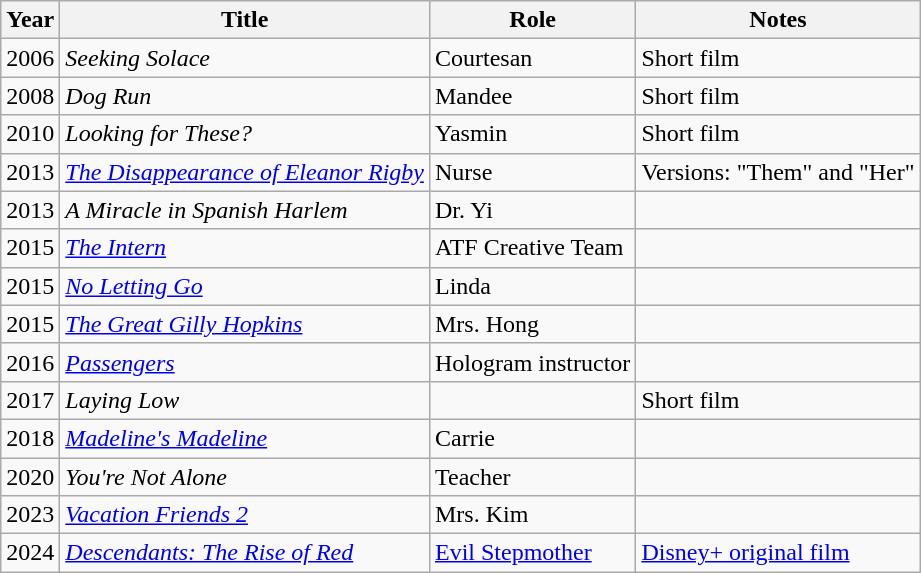<table class="wikitable unsortable">
<tr>
<th>Year</th>
<th>Title</th>
<th>Role</th>
<th>Notes</th>
</tr>
<tr>
<td>2006</td>
<td><em>Seeking Solace</em></td>
<td>Courtesan</td>
<td>Short film</td>
</tr>
<tr>
<td>2008</td>
<td><em>Dog Run</em></td>
<td>Mandee</td>
<td>Short film</td>
</tr>
<tr>
<td>2010</td>
<td><em>Looking for These?</em></td>
<td>Yasmin</td>
<td>Short film</td>
</tr>
<tr>
<td>2013</td>
<td><em><a href='#'>The Disappearance of Eleanor Rigby</a></em></td>
<td>Nurse</td>
<td>Versions: "Them" and "Her"</td>
</tr>
<tr>
<td>2013</td>
<td><em>A Miracle in Spanish Harlem</em></td>
<td>Dr. Yi</td>
<td></td>
</tr>
<tr>
<td>2015</td>
<td><em><a href='#'>The Intern</a></em></td>
<td>ATF Creative Team</td>
<td></td>
</tr>
<tr>
<td>2015</td>
<td><em><a href='#'>No Letting Go</a></em></td>
<td>Linda</td>
<td></td>
</tr>
<tr>
<td>2015</td>
<td><em><a href='#'>The Great Gilly Hopkins</a></em></td>
<td>Mrs. Hong</td>
<td></td>
</tr>
<tr>
<td>2016</td>
<td><em><a href='#'>Passengers</a></em></td>
<td>Hologram instructor</td>
<td></td>
</tr>
<tr>
<td>2017</td>
<td><em>Laying Low</em></td>
<td></td>
<td>Short film</td>
</tr>
<tr>
<td>2018</td>
<td><em><a href='#'>Madeline's Madeline</a></em></td>
<td>Carrie</td>
<td></td>
</tr>
<tr>
<td>2020</td>
<td><em>You're Not Alone</em></td>
<td>Teacher</td>
<td></td>
</tr>
<tr>
<td>2023</td>
<td><em><a href='#'>Vacation Friends 2</a></em></td>
<td>Mrs. Kim</td>
<td></td>
</tr>
<tr>
<td>2024</td>
<td><em><a href='#'>Descendants: The Rise of Red</a></em></td>
<td><a href='#'>Evil Stepmother</a></td>
<td><a href='#'>Disney+ original film</a></td>
</tr>
</table>
